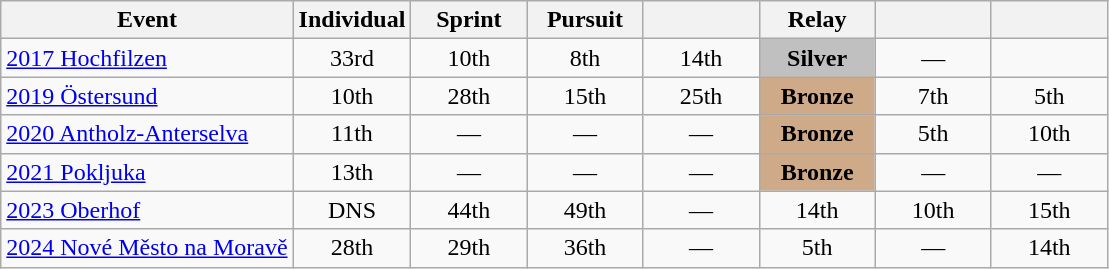<table class="wikitable" style="text-align: center;">
<tr ">
<th>Event</th>
<th style="width:70px;">Individual</th>
<th style="width:70px;">Sprint</th>
<th style="width:70px;">Pursuit</th>
<th style="width:70px;"></th>
<th style="width:70px;">Relay</th>
<th style="width:70px;"></th>
<th style="width:70px;"></th>
</tr>
<tr>
<td align=left> <a href='#'>2017 Hochfilzen</a></td>
<td>33rd</td>
<td>10th</td>
<td>8th</td>
<td>14th</td>
<td style="background:silver;"><strong>Silver</strong></td>
<td>—</td>
<td></td>
</tr>
<tr>
<td align=left> <a href='#'>2019 Östersund</a></td>
<td>10th</td>
<td>28th</td>
<td>15th</td>
<td>25th</td>
<td style="background:#cfaa88;"><strong>Bronze</strong></td>
<td>7th</td>
<td>5th</td>
</tr>
<tr>
<td align=left> <a href='#'>2020 Antholz-Anterselva</a></td>
<td>11th</td>
<td>—</td>
<td>—</td>
<td>—</td>
<td style="background:#cfaa88;"><strong>Bronze</strong></td>
<td>5th</td>
<td>10th</td>
</tr>
<tr>
<td align=left> <a href='#'>2021 Pokljuka</a></td>
<td>13th</td>
<td>—</td>
<td>—</td>
<td>—</td>
<td style="background:#cfaa88;"><strong>Bronze</strong></td>
<td>—</td>
<td>—</td>
</tr>
<tr>
<td align=left> <a href='#'>2023 Oberhof</a></td>
<td>DNS</td>
<td>44th</td>
<td>49th</td>
<td>—</td>
<td>14th</td>
<td>10th</td>
<td>15th</td>
</tr>
<tr>
<td align=left> <a href='#'>2024 Nové Město na Moravě</a></td>
<td>28th</td>
<td>29th</td>
<td>36th</td>
<td>—</td>
<td>5th</td>
<td>—</td>
<td>14th</td>
</tr>
</table>
